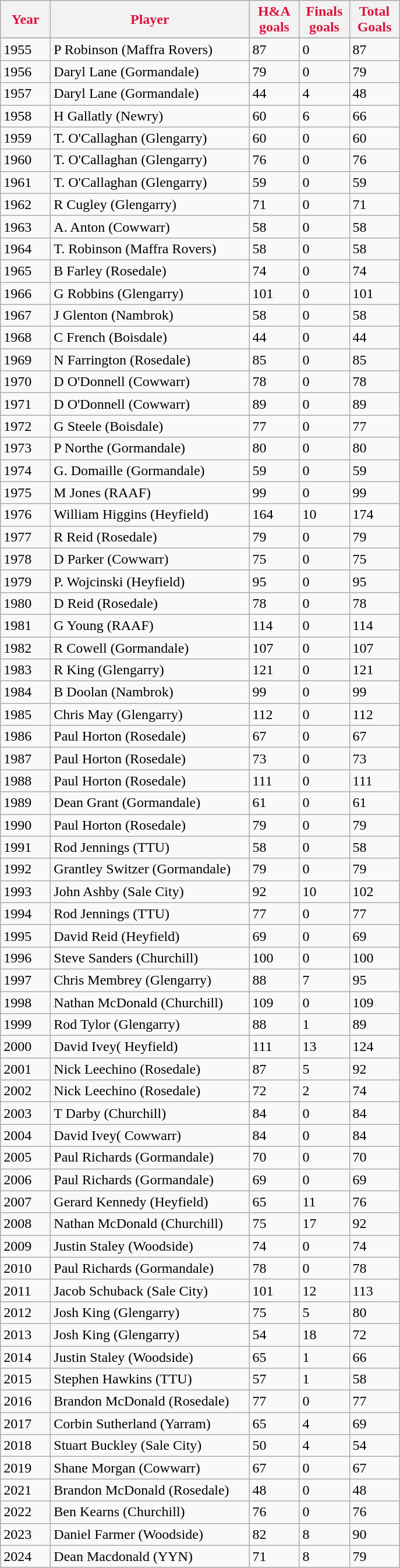<table class="wikitable">
<tr>
<th style="color:crimson" width="50">Year</th>
<th style="color:crimson" width="220">Player</th>
<th style="color:crimson" width="50">H&A goals</th>
<th style="color:crimson" width="50">Finals goals</th>
<th style="color:crimson" width="50">Total Goals</th>
</tr>
<tr>
</tr>
<tr>
<td>1955</td>
<td>P Robinson (Maffra Rovers)</td>
<td>87</td>
<td>0</td>
<td>87</td>
</tr>
<tr>
<td>1956</td>
<td>Daryl Lane (Gormandale)</td>
<td>79</td>
<td>0</td>
<td>79</td>
</tr>
<tr>
<td>1957</td>
<td>Daryl Lane (Gormandale)</td>
<td>44</td>
<td>4</td>
<td>48</td>
</tr>
<tr>
<td>1958</td>
<td>H Gallatly (Newry)</td>
<td>60</td>
<td>6</td>
<td>66</td>
</tr>
<tr>
<td>1959</td>
<td>T. O'Callaghan (Glengarry)</td>
<td>60</td>
<td>0</td>
<td>60</td>
</tr>
<tr>
<td>1960</td>
<td>T. O'Callaghan (Glengarry)</td>
<td>76</td>
<td>0</td>
<td>76</td>
</tr>
<tr>
<td>1961</td>
<td>T. O'Callaghan (Glengarry)</td>
<td>59</td>
<td>0</td>
<td>59</td>
</tr>
<tr>
<td>1962</td>
<td>R Cugley (Glengarry)</td>
<td>71</td>
<td>0</td>
<td>71</td>
</tr>
<tr>
<td>1963</td>
<td>A. Anton (Cowwarr)</td>
<td>58</td>
<td>0</td>
<td>58</td>
</tr>
<tr>
<td>1964</td>
<td>T. Robinson (Maffra Rovers)</td>
<td>58</td>
<td>0</td>
<td>58</td>
</tr>
<tr>
<td>1965</td>
<td>B Farley (Rosedale)</td>
<td>74</td>
<td>0</td>
<td>74</td>
</tr>
<tr>
<td>1966</td>
<td>G Robbins (Glengarry)</td>
<td>101</td>
<td>0</td>
<td>101</td>
</tr>
<tr>
<td>1967</td>
<td>J Glenton (Nambrok)</td>
<td>58</td>
<td>0</td>
<td>58</td>
</tr>
<tr>
<td>1968</td>
<td>C French (Boisdale)</td>
<td>44</td>
<td>0</td>
<td>44</td>
</tr>
<tr>
<td>1969</td>
<td>N Farrington (Rosedale)</td>
<td>85</td>
<td>0</td>
<td>85</td>
</tr>
<tr>
<td>1970</td>
<td>D O'Donnell (Cowwarr)</td>
<td>78</td>
<td>0</td>
<td>78</td>
</tr>
<tr>
<td>1971</td>
<td>D O'Donnell (Cowwarr)</td>
<td>89</td>
<td>0</td>
<td>89</td>
</tr>
<tr>
<td>1972</td>
<td>G Steele (Boisdale)</td>
<td>77</td>
<td>0</td>
<td>77</td>
</tr>
<tr>
<td>1973</td>
<td>P Northe (Gormandale)</td>
<td>80</td>
<td>0</td>
<td>80</td>
</tr>
<tr>
<td>1974</td>
<td>G. Domaille (Gormandale)</td>
<td>59</td>
<td>0</td>
<td>59</td>
</tr>
<tr>
<td>1975</td>
<td>M Jones (RAAF)</td>
<td>99</td>
<td>0</td>
<td>99</td>
</tr>
<tr>
<td>1976</td>
<td>William Higgins (Heyfield)</td>
<td>164</td>
<td>10</td>
<td>174</td>
</tr>
<tr>
<td>1977</td>
<td>R Reid (Rosedale)</td>
<td>79</td>
<td>0</td>
<td>79</td>
</tr>
<tr>
<td>1978</td>
<td>D Parker (Cowwarr)</td>
<td>75</td>
<td>0</td>
<td>75</td>
</tr>
<tr>
<td>1979</td>
<td>P. Wojcinski (Heyfield)</td>
<td>95</td>
<td>0</td>
<td>95</td>
</tr>
<tr>
<td>1980</td>
<td>D Reid (Rosedale)</td>
<td>78</td>
<td>0</td>
<td>78</td>
</tr>
<tr>
<td>1981</td>
<td>G Young (RAAF)</td>
<td>114</td>
<td>0</td>
<td>114</td>
</tr>
<tr>
<td>1982</td>
<td>R Cowell (Gormandale)</td>
<td>107</td>
<td>0</td>
<td>107</td>
</tr>
<tr>
<td>1983</td>
<td>R King (Glengarry)</td>
<td>121</td>
<td>0</td>
<td>121</td>
</tr>
<tr>
<td>1984</td>
<td>B Doolan (Nambrok)</td>
<td>99</td>
<td>0</td>
<td>99</td>
</tr>
<tr>
<td>1985</td>
<td>Chris May (Glengarry)</td>
<td>112</td>
<td>0</td>
<td>112</td>
</tr>
<tr>
<td>1986</td>
<td>Paul Horton (Rosedale)</td>
<td>67</td>
<td>0</td>
<td>67</td>
</tr>
<tr>
<td>1987</td>
<td>Paul Horton (Rosedale)</td>
<td>73</td>
<td>0</td>
<td>73</td>
</tr>
<tr>
<td>1988</td>
<td>Paul Horton (Rosedale)</td>
<td>111</td>
<td>0</td>
<td>111</td>
</tr>
<tr>
<td>1989</td>
<td>Dean Grant (Gormandale)</td>
<td>61</td>
<td>0</td>
<td>61</td>
</tr>
<tr>
<td>1990</td>
<td>Paul Horton (Rosedale)</td>
<td>79</td>
<td>0</td>
<td>79</td>
</tr>
<tr>
<td>1991</td>
<td>Rod Jennings (TTU)</td>
<td>58</td>
<td>0</td>
<td>58</td>
</tr>
<tr>
<td>1992</td>
<td>Grantley Switzer (Gormandale)</td>
<td>79</td>
<td>0</td>
<td>79</td>
</tr>
<tr>
<td>1993</td>
<td>John Ashby (Sale City)</td>
<td>92</td>
<td>10</td>
<td>102</td>
</tr>
<tr>
<td>1994</td>
<td>Rod Jennings (TTU)</td>
<td>77</td>
<td>0</td>
<td>77</td>
</tr>
<tr>
<td>1995</td>
<td>David Reid (Heyfield)</td>
<td>69</td>
<td>0</td>
<td>69</td>
</tr>
<tr>
<td>1996</td>
<td>Steve Sanders (Churchill)</td>
<td>100</td>
<td>0</td>
<td>100</td>
</tr>
<tr>
<td>1997</td>
<td>Chris Membrey (Glengarry)</td>
<td>88</td>
<td>7</td>
<td>95</td>
</tr>
<tr>
<td>1998</td>
<td>Nathan McDonald (Churchill)</td>
<td>109</td>
<td>0</td>
<td>109</td>
</tr>
<tr>
<td>1999</td>
<td>Rod Tylor (Glengarry)</td>
<td>88</td>
<td>1</td>
<td>89</td>
</tr>
<tr>
<td>2000</td>
<td>David Ivey( Heyfield)</td>
<td>111</td>
<td>13</td>
<td>124</td>
</tr>
<tr>
<td>2001</td>
<td>Nick Leechino (Rosedale)</td>
<td>87</td>
<td>5</td>
<td>92</td>
</tr>
<tr>
<td>2002</td>
<td>Nick Leechino (Rosedale)</td>
<td>72</td>
<td>2</td>
<td>74</td>
</tr>
<tr>
<td>2003</td>
<td>T Darby (Churchill)</td>
<td>84</td>
<td>0</td>
<td>84</td>
</tr>
<tr>
<td>2004</td>
<td>David Ivey( Cowwarr)</td>
<td>84</td>
<td>0</td>
<td>84</td>
</tr>
<tr>
<td>2005</td>
<td>Paul Richards (Gormandale)</td>
<td>70</td>
<td>0</td>
<td>70</td>
</tr>
<tr>
<td>2006</td>
<td>Paul Richards (Gormandale)</td>
<td>69</td>
<td>0</td>
<td>69</td>
</tr>
<tr>
<td>2007</td>
<td>Gerard Kennedy (Heyfield)</td>
<td>65</td>
<td>11</td>
<td>76</td>
</tr>
<tr>
<td>2008</td>
<td>Nathan McDonald (Churchill)</td>
<td>75</td>
<td>17</td>
<td>92</td>
</tr>
<tr>
<td>2009</td>
<td>Justin Staley (Woodside)</td>
<td>74</td>
<td>0</td>
<td>74</td>
</tr>
<tr>
<td>2010</td>
<td>Paul Richards (Gormandale)</td>
<td>78</td>
<td>0</td>
<td>78</td>
</tr>
<tr>
<td>2011</td>
<td>Jacob Schuback (Sale City)</td>
<td>101</td>
<td>12</td>
<td>113</td>
</tr>
<tr>
<td>2012</td>
<td>Josh King (Glengarry)</td>
<td>75</td>
<td>5</td>
<td>80</td>
</tr>
<tr>
<td>2013</td>
<td>Josh King (Glengarry)</td>
<td>54</td>
<td>18</td>
<td>72</td>
</tr>
<tr>
<td>2014</td>
<td>Justin Staley (Woodside)</td>
<td>65</td>
<td>1</td>
<td>66</td>
</tr>
<tr>
<td>2015</td>
<td>Stephen Hawkins (TTU)</td>
<td>57</td>
<td>1</td>
<td>58</td>
</tr>
<tr>
<td>2016</td>
<td>Brandon McDonald (Rosedale)</td>
<td>77</td>
<td>0</td>
<td>77</td>
</tr>
<tr>
<td>2017</td>
<td>Corbin Sutherland (Yarram)</td>
<td>65</td>
<td>4</td>
<td>69</td>
</tr>
<tr>
<td>2018</td>
<td>Stuart Buckley (Sale City)</td>
<td>50</td>
<td>4</td>
<td>54</td>
</tr>
<tr>
<td>2019</td>
<td>Shane Morgan (Cowwarr)</td>
<td>67</td>
<td>0</td>
<td>67</td>
</tr>
<tr>
<td>2021</td>
<td>Brandon McDonald (Rosedale)</td>
<td>48</td>
<td>0</td>
<td>48</td>
</tr>
<tr>
<td>2022</td>
<td>Ben Kearns (Churchill)</td>
<td>76</td>
<td>0</td>
<td>76</td>
</tr>
<tr>
<td>2023</td>
<td>Daniel Farmer (Woodside)</td>
<td>82</td>
<td>8</td>
<td>90</td>
</tr>
<tr>
<td>2024</td>
<td>Dean Macdonald (YYN)</td>
<td>71</td>
<td>8</td>
<td>79</td>
</tr>
</table>
